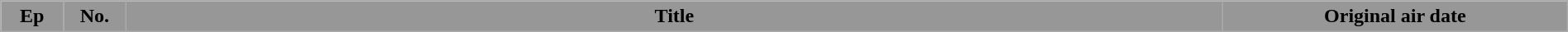<table class="wikitable plainrowheaders" style="width:100%; background:#FFF;">
<tr>
<th style="background:#979797; width:4%;">Ep</th>
<th style="background:#979797; width:4%;">No.</th>
<th style="background:#979797;">Title</th>
<th style="background:#979797; width:22%;">Original air date<br>






</th>
</tr>
</table>
